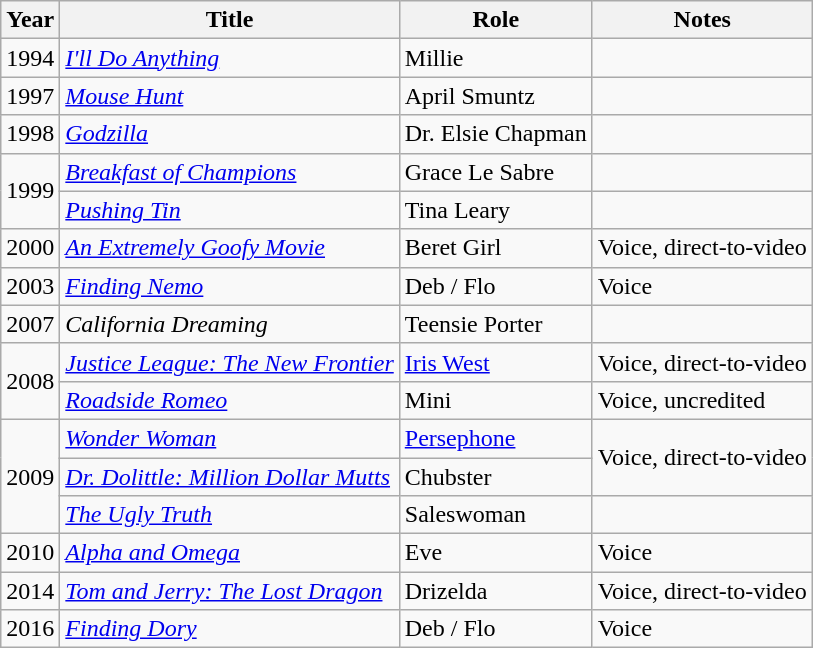<table class="wikitable sortable">
<tr>
<th>Year</th>
<th>Title</th>
<th>Role</th>
<th>Notes</th>
</tr>
<tr>
<td>1994</td>
<td><em><a href='#'>I'll Do Anything</a></em></td>
<td>Millie</td>
<td></td>
</tr>
<tr>
<td>1997</td>
<td><em><a href='#'>Mouse Hunt</a></em></td>
<td>April Smuntz</td>
<td></td>
</tr>
<tr>
<td>1998</td>
<td><em><a href='#'>Godzilla</a></em></td>
<td>Dr. Elsie Chapman</td>
<td></td>
</tr>
<tr>
<td rowspan=2>1999</td>
<td><em><a href='#'>Breakfast of Champions</a></em></td>
<td>Grace Le Sabre</td>
<td></td>
</tr>
<tr>
<td><em><a href='#'>Pushing Tin</a></em></td>
<td>Tina Leary</td>
<td></td>
</tr>
<tr>
<td>2000</td>
<td><em><a href='#'>An Extremely Goofy Movie</a></em></td>
<td>Beret Girl</td>
<td>Voice, direct-to-video</td>
</tr>
<tr>
<td>2003</td>
<td><em><a href='#'>Finding Nemo</a></em></td>
<td>Deb / Flo</td>
<td>Voice</td>
</tr>
<tr>
<td>2007</td>
<td><em>California Dreaming</em></td>
<td>Teensie Porter</td>
<td></td>
</tr>
<tr>
<td rowspan=2>2008</td>
<td><em><a href='#'>Justice League: The New Frontier</a></em></td>
<td><a href='#'>Iris West</a></td>
<td>Voice, direct-to-video</td>
</tr>
<tr>
<td><em><a href='#'>Roadside Romeo</a></em></td>
<td>Mini</td>
<td>Voice, uncredited</td>
</tr>
<tr>
<td rowspan=3>2009</td>
<td><em><a href='#'>Wonder Woman</a></em></td>
<td><a href='#'>Persephone</a></td>
<td rowspan="2">Voice, direct-to-video</td>
</tr>
<tr>
<td><em><a href='#'>Dr. Dolittle: Million Dollar Mutts</a></em></td>
<td>Chubster</td>
</tr>
<tr>
<td><em><a href='#'>The Ugly Truth</a></em></td>
<td>Saleswoman</td>
<td></td>
</tr>
<tr>
<td>2010</td>
<td><em><a href='#'>Alpha and Omega</a></em></td>
<td>Eve</td>
<td>Voice</td>
</tr>
<tr>
<td>2014</td>
<td><em><a href='#'>Tom and Jerry: The Lost Dragon</a></em></td>
<td>Drizelda</td>
<td>Voice, direct-to-video</td>
</tr>
<tr>
<td>2016</td>
<td><em><a href='#'>Finding Dory</a></em></td>
<td>Deb / Flo</td>
<td>Voice</td>
</tr>
</table>
